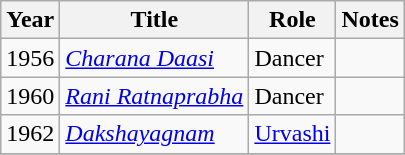<table class="wikitable sortable">
<tr>
<th>Year</th>
<th>Title</th>
<th>Role</th>
<th class="unsortable">Notes</th>
</tr>
<tr>
<td>1956</td>
<td><em><a href='#'>Charana Daasi</a></em></td>
<td>Dancer</td>
<td></td>
</tr>
<tr>
<td>1960</td>
<td><em><a href='#'>Rani Ratnaprabha</a></em></td>
<td>Dancer</td>
<td></td>
</tr>
<tr>
<td>1962</td>
<td><em><a href='#'>Dakshayagnam</a></em></td>
<td><a href='#'>Urvashi</a></td>
<td></td>
</tr>
<tr>
</tr>
</table>
